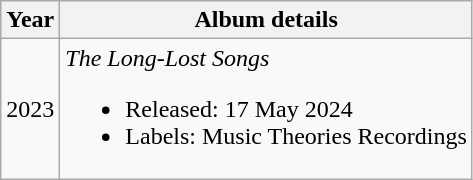<table class="wikitable">
<tr>
<th>Year</th>
<th>Album details</th>
</tr>
<tr>
<td>2023</td>
<td><em>The Long-Lost Songs</em><br><ul><li>Released: 17 May 2024</li><li>Labels: Music Theories Recordings</li></ul></td>
</tr>
</table>
